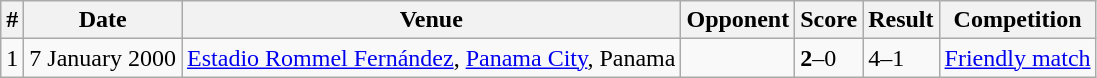<table class="wikitable">
<tr>
<th>#</th>
<th>Date</th>
<th>Venue</th>
<th>Opponent</th>
<th>Score</th>
<th>Result</th>
<th>Competition</th>
</tr>
<tr>
<td>1</td>
<td>7 January 2000</td>
<td><a href='#'>Estadio Rommel Fernández</a>, <a href='#'>Panama City</a>, Panama</td>
<td></td>
<td><strong>2</strong>–0</td>
<td>4–1</td>
<td><a href='#'>Friendly match</a></td>
</tr>
</table>
